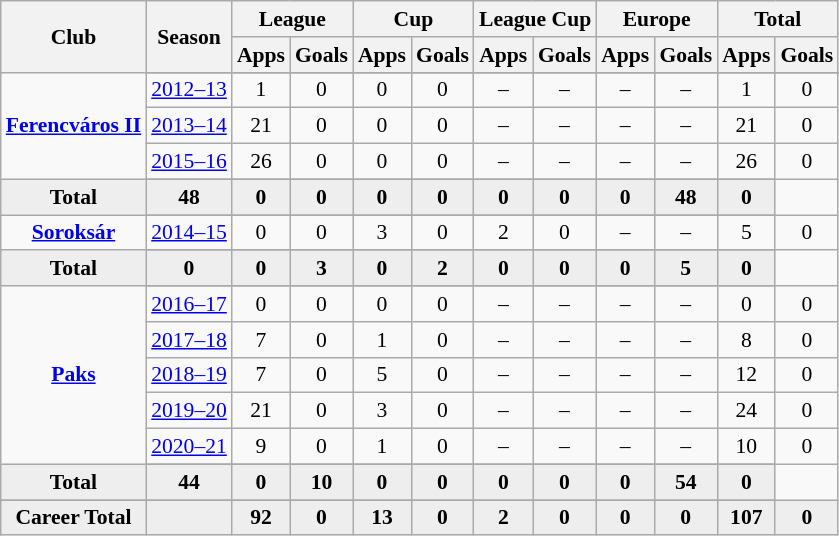<table class="wikitable" style="font-size:90%; text-align: center;">
<tr>
<th rowspan="2">Club</th>
<th rowspan="2">Season</th>
<th colspan="2">League</th>
<th colspan="2">Cup</th>
<th colspan="2">League Cup</th>
<th colspan="2">Europe</th>
<th colspan="2">Total</th>
</tr>
<tr>
<th>Apps</th>
<th>Goals</th>
<th>Apps</th>
<th>Goals</th>
<th>Apps</th>
<th>Goals</th>
<th>Apps</th>
<th>Goals</th>
<th>Apps</th>
<th>Goals</th>
</tr>
<tr ||-||-||-|->
<td rowspan="5" valign="center"><strong><a href='#'>Ferencváros II</a></strong></td>
</tr>
<tr>
<td><a href='#'>2012–13</a></td>
<td>1</td>
<td>0</td>
<td>0</td>
<td>0</td>
<td>–</td>
<td>–</td>
<td>–</td>
<td>–</td>
<td>1</td>
<td>0</td>
</tr>
<tr>
<td><a href='#'>2013–14</a></td>
<td>21</td>
<td>0</td>
<td>0</td>
<td>0</td>
<td>–</td>
<td>–</td>
<td>–</td>
<td>–</td>
<td>21</td>
<td>0</td>
</tr>
<tr>
<td><a href='#'>2015–16</a></td>
<td>26</td>
<td>0</td>
<td>0</td>
<td>0</td>
<td>–</td>
<td>–</td>
<td>–</td>
<td>–</td>
<td>26</td>
<td>0</td>
</tr>
<tr>
</tr>
<tr style="font-weight:bold; background-color:#eeeeee;">
<td>Total</td>
<td>48</td>
<td>0</td>
<td>0</td>
<td>0</td>
<td>0</td>
<td>0</td>
<td>0</td>
<td>0</td>
<td>48</td>
<td>0</td>
</tr>
<tr>
<td rowspan="3" valign="center"><strong><a href='#'>Soroksár</a></strong></td>
</tr>
<tr>
<td><a href='#'>2014–15</a></td>
<td>0</td>
<td>0</td>
<td>3</td>
<td>0</td>
<td>2</td>
<td>0</td>
<td>–</td>
<td>–</td>
<td>5</td>
<td>0</td>
</tr>
<tr>
</tr>
<tr style="font-weight:bold; background-color:#eeeeee;">
<td>Total</td>
<td>0</td>
<td>0</td>
<td>3</td>
<td>0</td>
<td>2</td>
<td>0</td>
<td>0</td>
<td>0</td>
<td>5</td>
<td>0</td>
</tr>
<tr>
<td rowspan="7" valign="center"><strong><a href='#'>Paks</a></strong></td>
</tr>
<tr>
<td><a href='#'>2016–17</a></td>
<td>0</td>
<td>0</td>
<td>0</td>
<td>0</td>
<td>–</td>
<td>–</td>
<td>–</td>
<td>–</td>
<td>0</td>
<td>0</td>
</tr>
<tr>
<td><a href='#'>2017–18</a></td>
<td>7</td>
<td>0</td>
<td>1</td>
<td>0</td>
<td>–</td>
<td>–</td>
<td>–</td>
<td>–</td>
<td>8</td>
<td>0</td>
</tr>
<tr>
<td><a href='#'>2018–19</a></td>
<td>7</td>
<td>0</td>
<td>5</td>
<td>0</td>
<td>–</td>
<td>–</td>
<td>–</td>
<td>–</td>
<td>12</td>
<td>0</td>
</tr>
<tr>
<td><a href='#'>2019–20</a></td>
<td>21</td>
<td>0</td>
<td>3</td>
<td>0</td>
<td>–</td>
<td>–</td>
<td>–</td>
<td>–</td>
<td>24</td>
<td>0</td>
</tr>
<tr>
<td><a href='#'>2020–21</a></td>
<td>9</td>
<td>0</td>
<td>1</td>
<td>0</td>
<td>–</td>
<td>–</td>
<td>–</td>
<td>–</td>
<td>10</td>
<td>0</td>
</tr>
<tr>
</tr>
<tr style="font-weight:bold; background-color:#eeeeee;">
<td>Total</td>
<td>44</td>
<td>0</td>
<td>10</td>
<td>0</td>
<td>0</td>
<td>0</td>
<td>0</td>
<td>0</td>
<td>54</td>
<td>0</td>
</tr>
<tr>
</tr>
<tr style="font-weight:bold; background-color:#eeeeee;">
<td rowspan="2" valign="top"><strong>Career Total</strong></td>
<td></td>
<td><strong>92</strong></td>
<td><strong>0</strong></td>
<td><strong>13</strong></td>
<td><strong>0</strong></td>
<td><strong>2</strong></td>
<td><strong>0</strong></td>
<td><strong>0</strong></td>
<td><strong>0</strong></td>
<td><strong>107</strong></td>
<td><strong>0</strong></td>
</tr>
</table>
